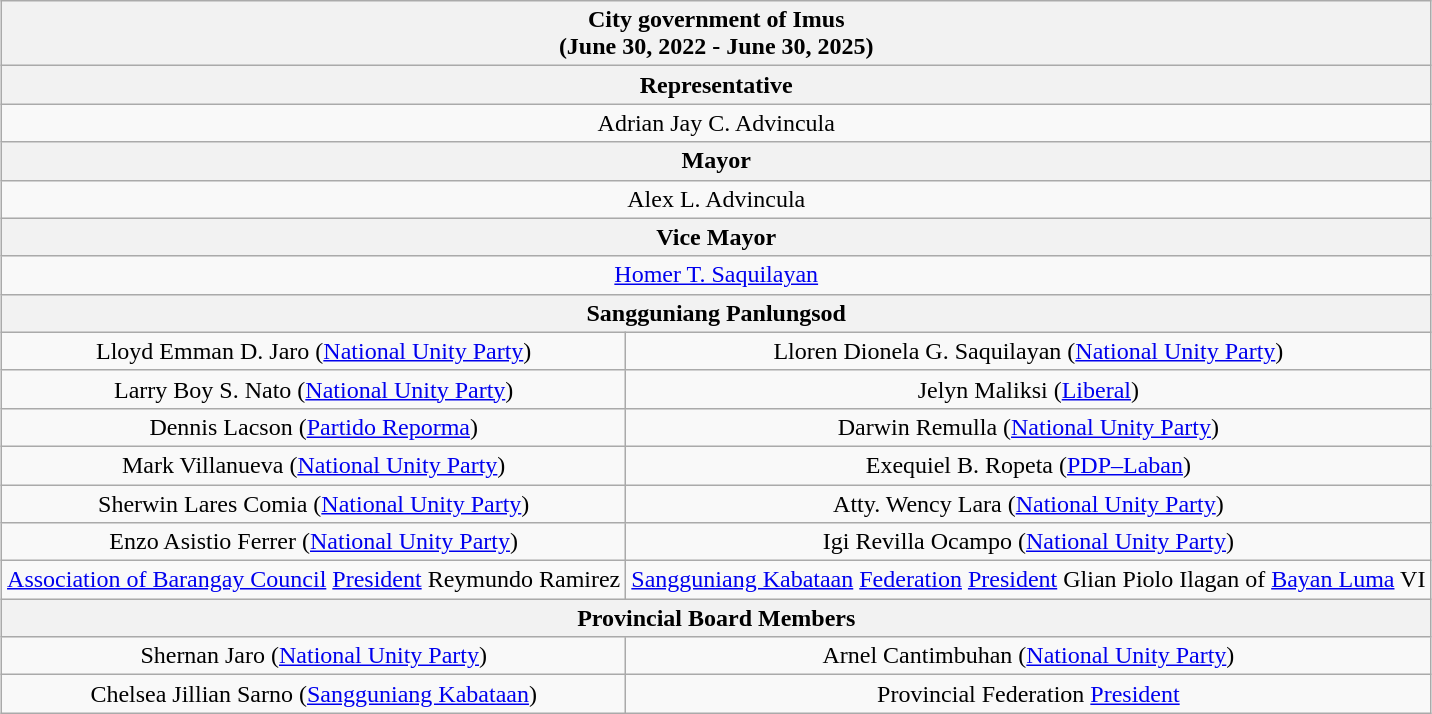<table class="wikitable" style="margin:1.7em; margin-top:0;" align=center>
<tr>
<th colspan="2" bgcolor="peach" align="center">City government of Imus<br>(June 30, 2022 - June 30, 2025)</th>
</tr>
<tr style="text-align:center;">
<th colspan="2" align="center">Representative</th>
</tr>
<tr style="text-align:center;">
<td colspan="2" align="center">Adrian Jay C. Advincula</td>
</tr>
<tr style="text-align:center;">
<th colspan="2" align="center">Mayor</th>
</tr>
<tr style="text-align:center;">
<td colspan="2" align="center">Alex L. Advincula</td>
</tr>
<tr style="text-align:center;">
<th colspan="2" align="center">Vice Mayor</th>
</tr>
<tr style="text-align:center;">
<td colspan="2" align="center"><a href='#'>Homer T. Saquilayan</a></td>
</tr>
<tr style="text-align:center;">
<th colspan="2" align="center">Sangguniang Panlungsod</th>
</tr>
<tr style="text-align:center;">
<td>Lloyd Emman D. Jaro (<a href='#'>National Unity Party</a>)</td>
<td>Lloren Dionela G. Saquilayan (<a href='#'>National Unity Party</a>)</td>
</tr>
<tr style="text-align:center;">
<td>Larry Boy S. Nato (<a href='#'>National Unity Party</a>)</td>
<td>Jelyn Maliksi (<a href='#'>Liberal</a>)</td>
</tr>
<tr style="text-align:center;">
<td>Dennis Lacson (<a href='#'>Partido Reporma</a>)</td>
<td>Darwin Remulla (<a href='#'>National Unity Party</a>)</td>
</tr>
<tr style="text-align:center;">
<td>Mark Villanueva (<a href='#'>National Unity Party</a>)</td>
<td>Exequiel B. Ropeta (<a href='#'>PDP–Laban</a>)</td>
</tr>
<tr style="text-align:center;">
<td>Sherwin Lares Comia (<a href='#'>National Unity Party</a>)</td>
<td>Atty. Wency Lara (<a href='#'>National Unity Party</a>)</td>
</tr>
<tr style="text-align:center;">
<td>Enzo Asistio Ferrer (<a href='#'>National Unity Party</a>)</td>
<td>Igi Revilla Ocampo (<a href='#'>National Unity Party</a>)</td>
</tr>
<tr>
<td><a href='#'>Association of Barangay Council</a> <a href='#'>President</a> Reymundo Ramirez</td>
<td><a href='#'>Sangguniang Kabataan</a> <a href='#'>Federation</a> <a href='#'>President</a> Glian Piolo Ilagan of <a href='#'>Bayan Luma</a> VI</td>
</tr>
<tr style="text-align:center;">
<th colspan="2" align="center">Provincial Board Members</th>
</tr>
<tr style="text-align:center;">
<td>Shernan Jaro (<a href='#'>National Unity Party</a>)</td>
<td>Arnel Cantimbuhan (<a href='#'>National Unity Party</a>)</td>
</tr>
<tr style="text-align:center;">
<td>Chelsea Jillian Sarno (<a href='#'>Sangguniang Kabataan</a>)</td>
<td>Provincial Federation <a href='#'>President</a></td>
</tr>
</table>
